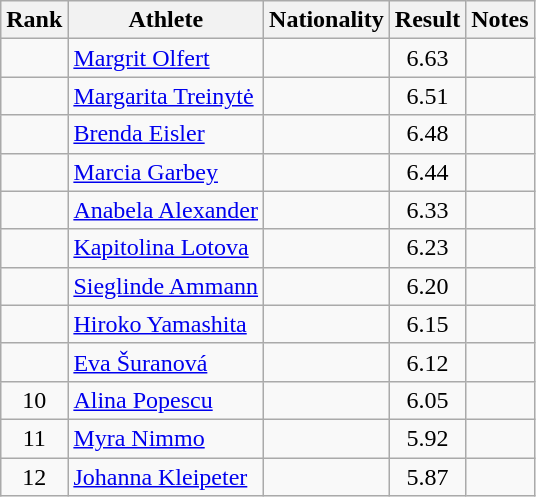<table class="wikitable sortable" style="text-align:center">
<tr>
<th>Rank</th>
<th>Athlete</th>
<th>Nationality</th>
<th>Result</th>
<th>Notes</th>
</tr>
<tr>
<td></td>
<td align=left><a href='#'>Margrit Olfert</a></td>
<td align=left></td>
<td>6.63</td>
<td></td>
</tr>
<tr>
<td></td>
<td align=left><a href='#'>Margarita Treinytė</a></td>
<td align=left></td>
<td>6.51</td>
<td></td>
</tr>
<tr>
<td></td>
<td align=left><a href='#'>Brenda Eisler</a></td>
<td align=left></td>
<td>6.48</td>
<td></td>
</tr>
<tr>
<td></td>
<td align=left><a href='#'>Marcia Garbey</a></td>
<td align=left></td>
<td>6.44</td>
<td></td>
</tr>
<tr>
<td></td>
<td align=left><a href='#'>Anabela Alexander</a></td>
<td align=left></td>
<td>6.33</td>
<td></td>
</tr>
<tr>
<td></td>
<td align=left><a href='#'>Kapitolina Lotova</a></td>
<td align=left></td>
<td>6.23</td>
<td></td>
</tr>
<tr>
<td></td>
<td align=left><a href='#'>Sieglinde Ammann</a></td>
<td align=left></td>
<td>6.20</td>
<td></td>
</tr>
<tr>
<td></td>
<td align=left><a href='#'>Hiroko Yamashita</a></td>
<td align=left></td>
<td>6.15</td>
<td></td>
</tr>
<tr>
<td></td>
<td align=left><a href='#'>Eva Šuranová</a></td>
<td align=left></td>
<td>6.12</td>
<td></td>
</tr>
<tr>
<td>10</td>
<td align=left><a href='#'>Alina Popescu</a></td>
<td align=left></td>
<td>6.05</td>
<td></td>
</tr>
<tr>
<td>11</td>
<td align=left><a href='#'>Myra Nimmo</a></td>
<td align=left></td>
<td>5.92</td>
<td></td>
</tr>
<tr>
<td>12</td>
<td align=left><a href='#'>Johanna Kleipeter</a></td>
<td align=left></td>
<td>5.87</td>
<td></td>
</tr>
</table>
